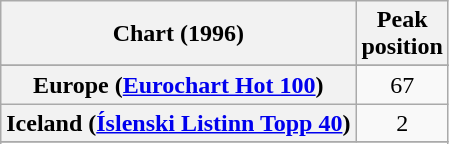<table class="wikitable sortable plainrowheaders" style="text-align:center">
<tr>
<th>Chart (1996)</th>
<th>Peak<br>position</th>
</tr>
<tr>
</tr>
<tr>
<th scope="row">Europe (<a href='#'>Eurochart Hot 100</a>)</th>
<td>67</td>
</tr>
<tr>
<th scope="row">Iceland (<a href='#'>Íslenski Listinn Topp 40</a>)</th>
<td>2</td>
</tr>
<tr>
</tr>
<tr>
</tr>
<tr>
</tr>
</table>
